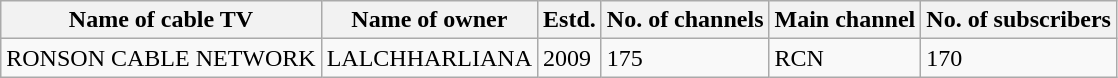<table class="wikitable sortable">
<tr>
<th>Name of cable TV</th>
<th>Name of owner</th>
<th>Estd.</th>
<th>No. of channels</th>
<th>Main channel</th>
<th>No. of subscribers</th>
</tr>
<tr>
<td>RONSON CABLE NETWORK</td>
<td>LALCHHARLIANA</td>
<td>2009</td>
<td>175</td>
<td>RCN</td>
<td>170</td>
</tr>
</table>
